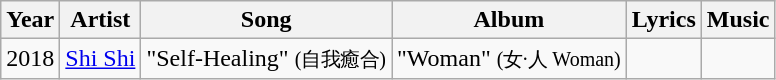<table class="wikitable sortable">
<tr>
<th>Year</th>
<th>Artist</th>
<th>Song</th>
<th>Album</th>
<th>Lyrics</th>
<th>Music</th>
</tr>
<tr>
<td>2018</td>
<td><a href='#'>Shi Shi</a></td>
<td>"Self-Healing" <small>(自我癒合)</small></td>
<td>"Woman" <small>(女·人 Woman)</small></td>
<td></td>
<td></td>
</tr>
</table>
